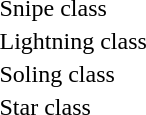<table>
<tr>
<td>Snipe class<br></td>
<td></td>
<td></td>
<td></td>
</tr>
<tr>
<td>Lightning class<br></td>
<td></td>
<td></td>
<td></td>
</tr>
<tr>
<td>Soling class<br></td>
<td></td>
<td></td>
<td></td>
</tr>
<tr>
<td>Star class<br></td>
<td><br></td>
<td></td>
<td></td>
</tr>
</table>
